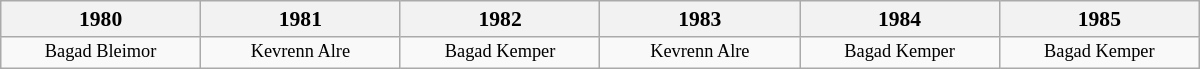<table class="wikitable centre" width="800px" style="text-align:center;font-size:0.9em;table-layout:fixed;">
<tr>
<th scope="col">1980</th>
<th scope="col">1981</th>
<th scope="col">1982</th>
<th scope="col">1983</th>
<th scope="col">1984</th>
<th scope="col">1985</th>
</tr>
<tr style="font-size:0.85em;">
<td>Bagad Bleimor</td>
<td>Kevrenn Alre</td>
<td>Bagad Kemper</td>
<td>Kevrenn Alre</td>
<td>Bagad Kemper</td>
<td>Bagad Kemper</td>
</tr>
</table>
